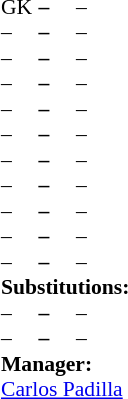<table style = "font-size: 90%" cellspacing = "0" cellpadding = "0">
<tr>
<td colspan = 4></td>
</tr>
<tr>
<th style="width:25px;"></th>
<th style="width:25px;"></th>
</tr>
<tr>
<td>GK</td>
<td><strong>–</strong></td>
<td>–</td>
</tr>
<tr>
<td>–</td>
<td><strong>–</strong></td>
<td>–</td>
</tr>
<tr>
<td>–</td>
<td><strong>–</strong></td>
<td>–</td>
</tr>
<tr>
<td>–</td>
<td><strong>–</strong></td>
<td>–</td>
</tr>
<tr>
<td>–</td>
<td><strong>–</strong></td>
<td>–</td>
</tr>
<tr>
<td>–</td>
<td><strong>–</strong></td>
<td>–</td>
</tr>
<tr>
<td>–</td>
<td><strong>–</strong></td>
<td>–</td>
</tr>
<tr>
<td>–</td>
<td><strong>–</strong></td>
<td>–</td>
</tr>
<tr>
<td>–</td>
<td><strong>–</strong></td>
<td>–</td>
</tr>
<tr>
<td>–</td>
<td><strong>–</strong></td>
<td>–</td>
</tr>
<tr>
<td>–</td>
<td><strong>–</strong></td>
<td>–</td>
</tr>
<tr>
<td colspan = 3><strong>Substitutions:</strong></td>
</tr>
<tr>
<td>–</td>
<td><strong>–</strong></td>
<td>–</td>
</tr>
<tr>
<td>–</td>
<td><strong>–</strong></td>
<td>–</td>
</tr>
<tr>
<td colspan = 3><strong>Manager:</strong></td>
</tr>
<tr>
<td colspan = 3> <a href='#'>Carlos Padilla</a></td>
</tr>
</table>
